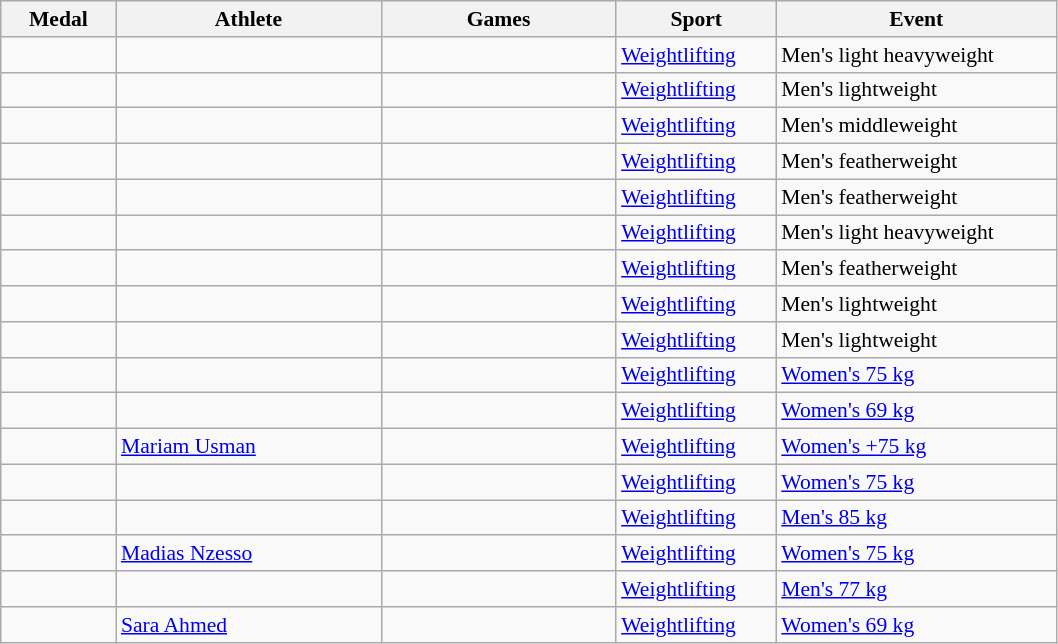<table class="wikitable sortable" style="font-size:90%">
<tr>
<th width="70">Medal</th>
<th width="170">Athlete</th>
<th width="150">Games</th>
<th width="100">Sport</th>
<th width="180">Event</th>
</tr>
<tr>
<td></td>
<td> </td>
<td></td>
<td> <a href='#'>Weightlifting</a></td>
<td>Men's light heavyweight</td>
</tr>
<tr>
<td></td>
<td> </td>
<td></td>
<td> <a href='#'>Weightlifting</a></td>
<td>Men's lightweight</td>
</tr>
<tr>
<td></td>
<td> </td>
<td></td>
<td> <a href='#'>Weightlifting</a></td>
<td>Men's middleweight</td>
</tr>
<tr>
<td></td>
<td> </td>
<td></td>
<td> <a href='#'>Weightlifting</a></td>
<td>Men's featherweight</td>
</tr>
<tr>
<td></td>
<td> </td>
<td></td>
<td> <a href='#'>Weightlifting</a></td>
<td>Men's featherweight</td>
</tr>
<tr>
<td></td>
<td> </td>
<td></td>
<td> <a href='#'>Weightlifting</a></td>
<td>Men's light heavyweight</td>
</tr>
<tr>
<td></td>
<td> </td>
<td></td>
<td> <a href='#'>Weightlifting</a></td>
<td>Men's featherweight</td>
</tr>
<tr>
<td></td>
<td> </td>
<td></td>
<td> <a href='#'>Weightlifting</a></td>
<td>Men's lightweight</td>
</tr>
<tr>
<td></td>
<td> </td>
<td></td>
<td> <a href='#'>Weightlifting</a></td>
<td>Men's lightweight</td>
</tr>
<tr>
<td></td>
<td> </td>
<td></td>
<td> <a href='#'>Weightlifting</a></td>
<td><a href='#'>Women's 75 kg</a></td>
</tr>
<tr>
<td></td>
<td> </td>
<td></td>
<td> <a href='#'>Weightlifting</a></td>
<td><a href='#'>Women's 69 kg</a></td>
</tr>
<tr>
<td></td>
<td> <a href='#'>Mariam Usman</a></td>
<td></td>
<td> <a href='#'>Weightlifting</a></td>
<td><a href='#'>Women's +75 kg</a></td>
</tr>
<tr>
<td></td>
<td> </td>
<td></td>
<td> <a href='#'>Weightlifting</a></td>
<td><a href='#'>Women's 75 kg</a></td>
</tr>
<tr>
<td></td>
<td>  </td>
<td></td>
<td> <a href='#'>Weightlifting</a></td>
<td><a href='#'>Men's 85 kg</a></td>
</tr>
<tr>
<td></td>
<td> <a href='#'>Madias Nzesso</a></td>
<td></td>
<td>  <a href='#'>Weightlifting</a></td>
<td><a href='#'>Women's 75 kg</a></td>
</tr>
<tr>
<td></td>
<td> </td>
<td></td>
<td> <a href='#'>Weightlifting</a></td>
<td><a href='#'>Men's 77 kg</a></td>
</tr>
<tr>
<td></td>
<td>  <a href='#'>Sara Ahmed</a></td>
<td></td>
<td> <a href='#'>Weightlifting</a></td>
<td><a href='#'>Women's 69 kg</a></td>
</tr>
</table>
